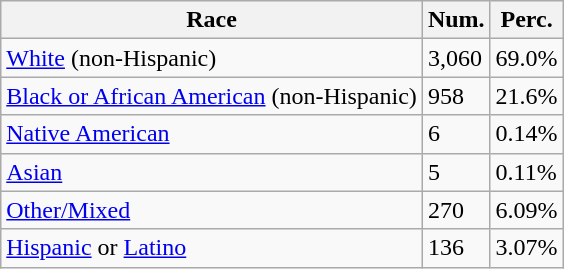<table class="wikitable">
<tr>
<th>Race</th>
<th>Num.</th>
<th>Perc.</th>
</tr>
<tr>
<td><a href='#'>White</a> (non-Hispanic)</td>
<td>3,060</td>
<td>69.0%</td>
</tr>
<tr>
<td><a href='#'>Black or African American</a> (non-Hispanic)</td>
<td>958</td>
<td>21.6%</td>
</tr>
<tr>
<td><a href='#'>Native American</a></td>
<td>6</td>
<td>0.14%</td>
</tr>
<tr>
<td><a href='#'>Asian</a></td>
<td>5</td>
<td>0.11%</td>
</tr>
<tr>
<td><a href='#'>Other/Mixed</a></td>
<td>270</td>
<td>6.09%</td>
</tr>
<tr>
<td><a href='#'>Hispanic</a> or <a href='#'>Latino</a></td>
<td>136</td>
<td>3.07%</td>
</tr>
</table>
